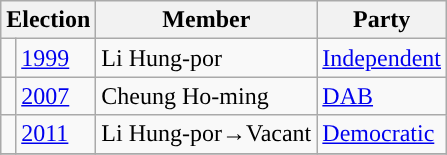<table class="wikitable">
<tr>
<th colspan="2">Election</th>
<th>Member</th>
<th>Party</th>
</tr>
<tr>
<td style="background-color: "></td>
<td><a href='#'>1999</a></td>
<td>Li Hung-por</td>
<td><a href='#'>Independent</a></td>
</tr>
<tr>
<td style="background-color: "></td>
<td><a href='#'>2007</a></td>
<td>Cheung Ho-ming</td>
<td><a href='#'>DAB</a></td>
</tr>
<tr>
<td style="background-color: "></td>
<td><a href='#'>2011</a></td>
<td>Li Hung-por→Vacant</td>
<td><a href='#'>Democratic</a></td>
</tr>
<tr>
</tr>
</table>
